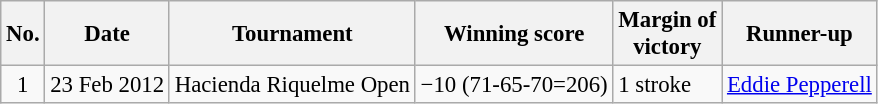<table class="wikitable" style="font-size:95%;">
<tr>
<th>No.</th>
<th>Date</th>
<th>Tournament</th>
<th>Winning score</th>
<th>Margin of<br>victory</th>
<th>Runner-up</th>
</tr>
<tr>
<td align=center>1</td>
<td align=right>23 Feb 2012</td>
<td>Hacienda Riquelme Open</td>
<td>−10 (71-65-70=206)</td>
<td>1 stroke</td>
<td> <a href='#'>Eddie Pepperell</a></td>
</tr>
</table>
